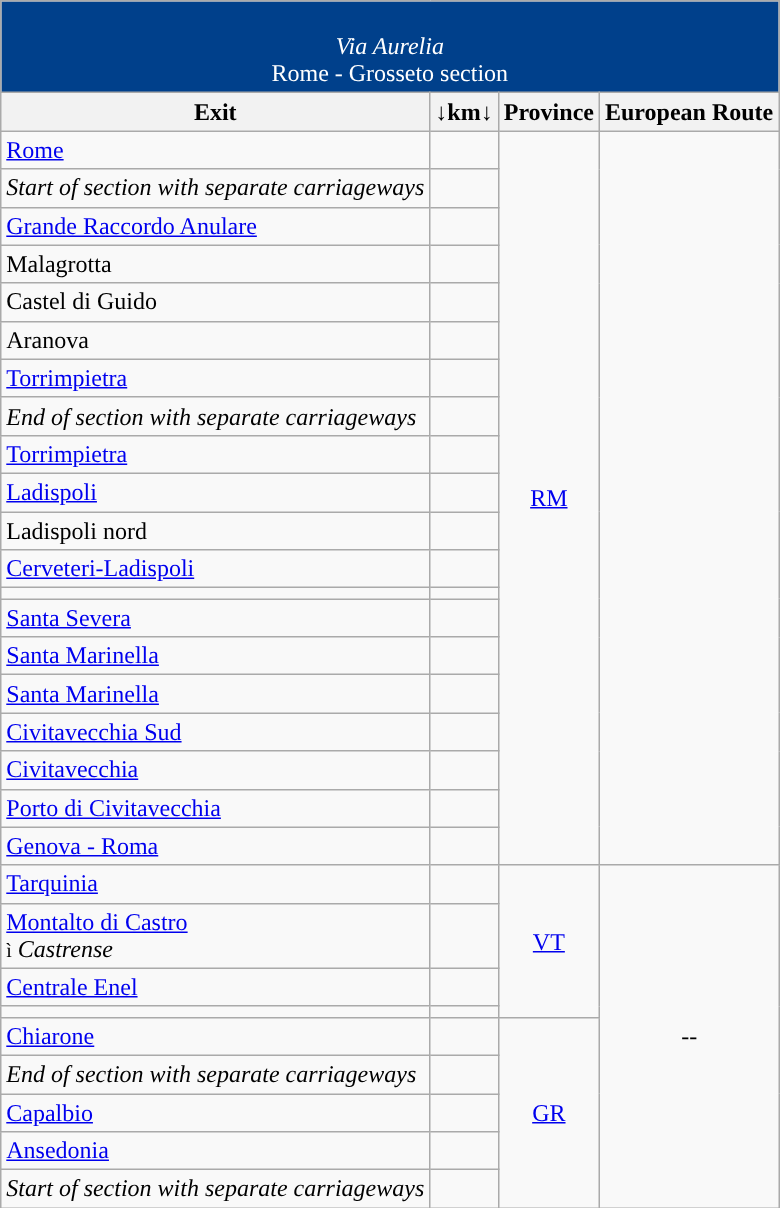<table class="wikitable">
<tr align="center" bgcolor="00408B" style="color: white;font-size:100%;">
<td colspan="6"><br><em>Via Aurelia</em><br>Rome - Grosseto section</td>
</tr>
<tr>
<th style="text-align:center;"><strong>Exit</strong></th>
<th style="text-align:center;"><strong>↓km↓</strong></th>
<th align="center"><strong>Province</strong></th>
<th align="center"><strong>European Route</strong></th>
</tr>
<tr>
<td> <a href='#'>Rome</a></td>
<td align="right"></td>
<td rowspan="20" align="center"><a href='#'>RM</a></td>
<td rowspan="20" align="center"></td>
</tr>
<tr>
<td> <em>Start of section with separate carriageways</em></td>
<td align="right"></td>
</tr>
<tr>
<td>  <a href='#'>Grande Raccordo Anulare</a></td>
<td align="right"></td>
</tr>
<tr>
<td> Malagrotta</td>
<td align="right"></td>
</tr>
<tr>
<td> Castel di Guido</td>
<td align="right"></td>
</tr>
<tr>
<td> Aranova</td>
<td align="right"></td>
</tr>
<tr>
<td>  <a href='#'>Torrimpietra</a></td>
<td align="right"></td>
</tr>
<tr>
<td> <em>End of section with separate carriageways</em></td>
<td align="right"></td>
</tr>
<tr>
<td> <a href='#'>Torrimpietra</a></td>
<td align="right"></td>
</tr>
<tr>
<td> <a href='#'>Ladispoli</a></td>
<td align="right"></td>
</tr>
<tr>
<td> Ladispoli nord</td>
<td align="right"></td>
</tr>
<tr>
<td>  <a href='#'>Cerveteri-Ladispoli</a></td>
<td align="right"></td>
</tr>
<tr>
<td> </td>
<td align="right"></td>
</tr>
<tr>
<td> <a href='#'>Santa Severa</a></td>
<td align="right"></td>
</tr>
<tr>
<td>  <a href='#'>Santa Marinella</a></td>
<td align="right"></td>
</tr>
<tr>
<td> <a href='#'>Santa Marinella</a></td>
<td align="right"></td>
</tr>
<tr>
<td>  <a href='#'>Civitavecchia Sud</a></td>
<td align="right"></td>
</tr>
<tr>
<td> <a href='#'>Civitavecchia</a></td>
<td align="right"></td>
</tr>
<tr>
<td> <a href='#'>Porto di Civitavecchia</a></td>
<td align="right"></td>
</tr>
<tr>
<td>  <a href='#'>Genova - Roma</a></td>
<td align="right"></td>
</tr>
<tr>
<td>  <a href='#'>Tarquinia</a></td>
<td align="right"></td>
<td rowspan="4" align="center"><a href='#'>VT</a></td>
<td rowspan="9" align="center">--</td>
</tr>
<tr>
<td> <a href='#'>Montalto di Castro</a><br><small>ì</small> <em>Castrense</em></td>
<td align="right"></td>
</tr>
<tr>
<td> <a href='#'>Centrale Enel</a></td>
<td align="right"></td>
</tr>
<tr>
<td> </td>
<td align="right"></td>
</tr>
<tr>
<td> <a href='#'>Chiarone</a></td>
<td align="right"></td>
<td rowspan="23" align="center"><a href='#'>GR</a></td>
</tr>
<tr>
<td> <em>End of section with separate carriageways</em></td>
<td align="right"></td>
</tr>
<tr>
<td> <a href='#'>Capalbio</a></td>
<td align="right"></td>
</tr>
<tr>
<td> <a href='#'>Ansedonia</a></td>
<td align="right"></td>
</tr>
<tr>
<td> <em>Start of section with separate carriageways</em></td>
<td align="right"></td>
</tr>
</table>
